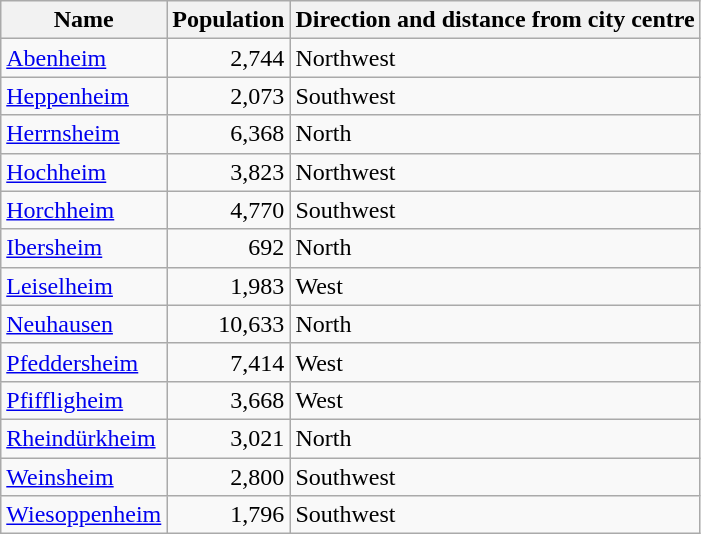<table class="wikitable">
<tr>
<th>Name</th>
<th>Population</th>
<th>Direction and distance from city centre</th>
</tr>
<tr>
<td><a href='#'>Abenheim</a></td>
<td align="right">2,744</td>
<td>Northwest </td>
</tr>
<tr>
<td><a href='#'>Heppenheim</a></td>
<td align="right">2,073</td>
<td>Southwest </td>
</tr>
<tr>
<td><a href='#'>Herrnsheim</a></td>
<td align="right">6,368</td>
<td>North </td>
</tr>
<tr>
<td><a href='#'>Hochheim</a></td>
<td align="right">3,823</td>
<td>Northwest</td>
</tr>
<tr>
<td><a href='#'>Horchheim</a></td>
<td align="right">4,770</td>
<td>Southwest </td>
</tr>
<tr>
<td><a href='#'>Ibersheim</a></td>
<td align="right">692</td>
<td>North </td>
</tr>
<tr>
<td><a href='#'>Leiselheim</a></td>
<td align="right">1,983</td>
<td>West </td>
</tr>
<tr>
<td><a href='#'>Neuhausen</a></td>
<td align="right">10,633</td>
<td>North</td>
</tr>
<tr>
<td><a href='#'>Pfeddersheim</a></td>
<td align="right">7,414</td>
<td>West </td>
</tr>
<tr>
<td><a href='#'>Pfiffligheim</a></td>
<td align="right">3,668</td>
<td>West</td>
</tr>
<tr>
<td><a href='#'>Rheindürkheim</a></td>
<td align="right">3,021</td>
<td>North </td>
</tr>
<tr>
<td><a href='#'>Weinsheim</a></td>
<td align="right">2,800</td>
<td>Southwest </td>
</tr>
<tr>
<td><a href='#'>Wiesoppenheim</a></td>
<td align="right">1,796</td>
<td>Southwest </td>
</tr>
</table>
